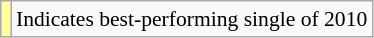<table class="wikitable" style="font-size:90%;">
<tr>
<td style="background-color:#FFFF99"></td>
<td>Indicates best-performing single of 2010</td>
</tr>
</table>
